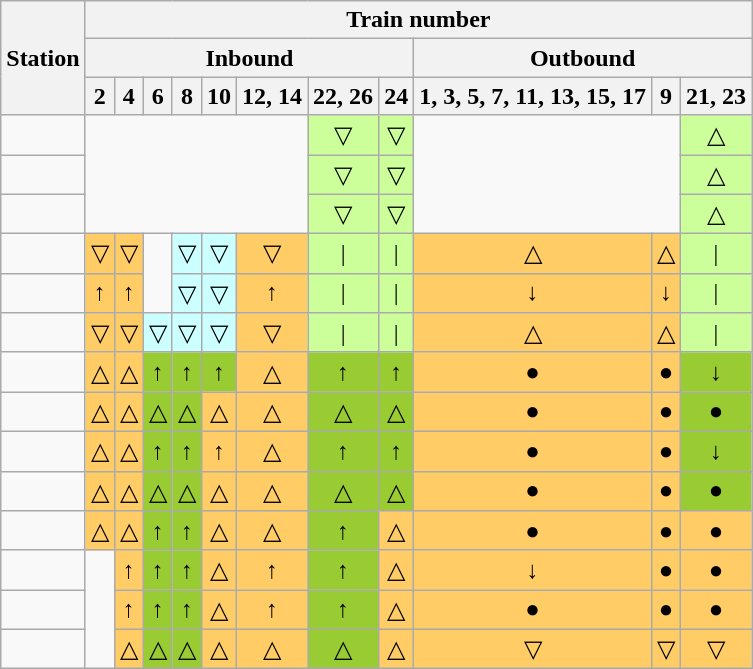<table class="wikitable">
<tr>
<th rowspan="3">Station</th>
<th colspan="11">Train number</th>
</tr>
<tr>
<th colspan="8">Inbound</th>
<th colspan="3">Outbound</th>
</tr>
<tr>
<th>2</th>
<th>4</th>
<th>6</th>
<th>8</th>
<th>10</th>
<th>12, 14</th>
<th>22, 26</th>
<th>24</th>
<th>1, 3, 5, 7, 11, 13, 15, 17</th>
<th>9</th>
<th>21, 23</th>
</tr>
<tr>
<td></td>
<td rowspan="3" colspan="6"></td>
<td style="background:#cf9; text-align:center">▽</td>
<td style="background:#cf9; text-align:center">▽</td>
<td rowspan="3" colspan="2"></td>
<td style="background:#cf9; text-align:center">△</td>
</tr>
<tr>
<td></td>
<td style="background:#cf9; text-align:center">▽</td>
<td style="background:#cf9; text-align:center">▽</td>
<td style="background:#cf9; text-align:center">△</td>
</tr>
<tr>
<td></td>
<td style="background:#cf9; text-align:center">▽</td>
<td style="background:#cf9; text-align:center">▽</td>
<td style="background:#cf9; text-align:center">△</td>
</tr>
<tr>
<td></td>
<td style="background:#fc6; text-align:center">▽</td>
<td style="background:#fc6; text-align:center">▽</td>
<td rowspan="2"></td>
<td style="background:#cff; text-align:center">▽</td>
<td style="background:#cff; text-align:center">▽</td>
<td style="background:#fc6; text-align:center">▽</td>
<td style="background:#cf9; text-align:center">|</td>
<td style="background:#cf9; text-align:center">|</td>
<td style="background:#fc6; text-align:center">△</td>
<td style="background:#fc6; text-align:center">△</td>
<td style="background:#cf9; text-align:center">|</td>
</tr>
<tr>
<td></td>
<td style="background:#fc6; text-align:center">↑</td>
<td style="background:#fc6; text-align:center">↑</td>
<td style="background:#cff; text-align:center">▽</td>
<td style="background:#cff; text-align:center">▽</td>
<td style="background:#fc6; text-align:center">↑</td>
<td style="background:#cf9; text-align:center">|</td>
<td style="background:#cf9; text-align:center">|</td>
<td style="background:#fc6; text-align:center">↓</td>
<td style="background:#fc6; text-align:center">↓</td>
<td style="background:#cf9; text-align:center">|</td>
</tr>
<tr>
<td></td>
<td style="background:#fc6; text-align:center">▽</td>
<td style="background:#fc6; text-align:center">▽</td>
<td style="background:#cff; text-align:center">▽</td>
<td style="background:#cff; text-align:center">▽</td>
<td style="background:#cff; text-align:center">▽</td>
<td style="background:#fc6; text-align:center">▽</td>
<td style="background:#cf9; text-align:center">|</td>
<td style="background:#cf9; text-align:center">|</td>
<td style="background:#fc6; text-align:center">△</td>
<td style="background:#fc6; text-align:center">△</td>
<td style="background:#cf9; text-align:center">|</td>
</tr>
<tr>
<td></td>
<td style="background:#fc6; text-align:center">△</td>
<td style="background:#fc6; text-align:center">△</td>
<td style="background:#9c3; text-align:center">↑</td>
<td style="background:#9c3; text-align:center">↑</td>
<td style="background:#9c3; text-align:center">↑</td>
<td style="background:#fc6; text-align:center">△</td>
<td style="background:#9c3; text-align:center">↑</td>
<td style="background:#9c3; text-align:center">↑</td>
<td style="background:#fc6; text-align:center">●</td>
<td style="background:#fc6; text-align:center">●</td>
<td style="background:#9c3; text-align:center">↓</td>
</tr>
<tr>
<td></td>
<td style="background:#fc6; text-align:center">△</td>
<td style="background:#fc6; text-align:center">△</td>
<td style="background:#9c3; text-align:center">△</td>
<td style="background:#9c3; text-align:center">△</td>
<td style="background:#fc6; text-align:center">△</td>
<td style="background:#fc6; text-align:center">△</td>
<td style="background:#9c3; text-align:center">△</td>
<td style="background:#9c3; text-align:center">△</td>
<td style="background:#fc6; text-align:center">●</td>
<td style="background:#fc6; text-align:center">●</td>
<td style="background:#9c3; text-align:center">●</td>
</tr>
<tr>
<td></td>
<td style="background:#fc6; text-align:center">△</td>
<td style="background:#fc6; text-align:center">△</td>
<td style="background:#9c3; text-align:center">↑</td>
<td style="background:#9c3; text-align:center">↑</td>
<td style="background:#fc6; text-align:center">↑</td>
<td style="background:#fc6; text-align:center">△</td>
<td style="background:#9c3; text-align:center">↑</td>
<td style="background:#9c3; text-align:center">↑</td>
<td style="background:#fc6; text-align:center">●</td>
<td style="background:#fc6; text-align:center">●</td>
<td style="background:#9c3; text-align:center">↓</td>
</tr>
<tr>
<td></td>
<td style="background:#fc6; text-align:center">△</td>
<td style="background:#fc6; text-align:center">△</td>
<td style="background:#9c3; text-align:center">△</td>
<td style="background:#9c3; text-align:center">△</td>
<td style="background:#fc6; text-align:center">△</td>
<td style="background:#fc6; text-align:center">△</td>
<td style="background:#9c3; text-align:center">△</td>
<td style="background:#9c3; text-align:center">△</td>
<td style="background:#fc6; text-align:center">●</td>
<td style="background:#fc6; text-align:center">●</td>
<td style="background:#9c3; text-align:center">●</td>
</tr>
<tr>
<td></td>
<td style="background:#fc6; text-align:center">△</td>
<td style="background:#fc6; text-align:center">△</td>
<td style="background:#9c3; text-align:center">↑</td>
<td style="background:#9c3; text-align:center">↑</td>
<td style="background:#fc6; text-align:center">△</td>
<td style="background:#fc6; text-align:center">△</td>
<td style="background:#9c3; text-align:center">↑</td>
<td style="background:#fc6; text-align:center">△</td>
<td style="background:#fc6; text-align:center">●</td>
<td style="background:#fc6; text-align:center">●</td>
<td style="background:#fc6; text-align:center">●</td>
</tr>
<tr>
<td></td>
<td rowspan="3"></td>
<td style="background:#fc6; text-align:center">↑</td>
<td style="background:#9c3; text-align:center">↑</td>
<td style="background:#9c3; text-align:center">↑</td>
<td style="background:#fc6; text-align:center">△</td>
<td style="background:#fc6; text-align:center">↑</td>
<td style="background:#9c3; text-align:center">↑</td>
<td style="background:#fc6; text-align:center">△</td>
<td style="background:#fc6; text-align:center">↓</td>
<td style="background:#fc6; text-align:center">●</td>
<td style="background:#fc6; text-align:center">●</td>
</tr>
<tr>
<td></td>
<td style="background:#fc6; text-align:center">↑</td>
<td style="background:#9c3; text-align:center">↑</td>
<td style="background:#9c3; text-align:center">↑</td>
<td style="background:#fc6; text-align:center">△</td>
<td style="background:#fc6; text-align:center">↑</td>
<td style="background:#9c3; text-align:center">↑</td>
<td style="background:#fc6; text-align:center">△</td>
<td style="background:#fc6; text-align:center">●</td>
<td style="background:#fc6; text-align:center">●</td>
<td style="background:#fc6; text-align:center">●</td>
</tr>
<tr>
<td></td>
<td style="background:#fc6; text-align:center">△</td>
<td style="background:#9c3; text-align:center">△</td>
<td style="background:#9c3; text-align:center">△</td>
<td style="background:#fc6; text-align:center">△</td>
<td style="background:#fc6; text-align:center">△</td>
<td style="background:#9c3; text-align:center">△</td>
<td style="background:#fc6; text-align:center">△</td>
<td style="background:#fc6; text-align:center">▽</td>
<td style="background:#fc6; text-align:center">▽</td>
<td style="background:#fc6; text-align:center">▽</td>
</tr>
</table>
